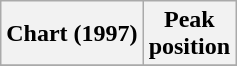<table class="wikitable plainrowheaders" style="text-align:center">
<tr>
<th scope="col">Chart (1997)</th>
<th scope="col">Peak<br>position</th>
</tr>
<tr>
</tr>
</table>
